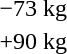<table>
<tr>
<td rowspan=2>−73 kg</td>
<td rowspan=2></td>
<td rowspan=2></td>
<td></td>
</tr>
<tr>
<td></td>
</tr>
<tr>
<td rowspan=2>+90 kg</td>
<td rowspan=2></td>
<td rowspan=2></td>
<td></td>
</tr>
<tr>
<td></td>
</tr>
<tr>
</tr>
</table>
